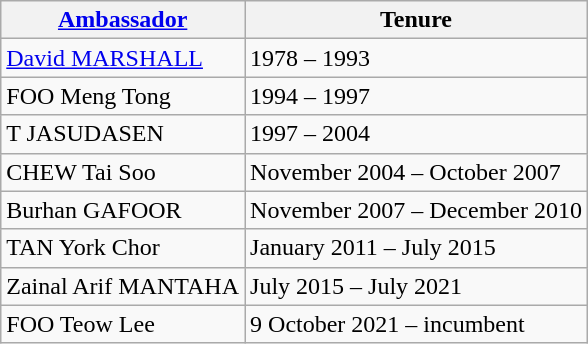<table class=wikitable>
<tr>
<th><a href='#'>Ambassador</a></th>
<th>Tenure</th>
</tr>
<tr>
<td><a href='#'>David MARSHALL</a></td>
<td>1978 – 1993</td>
</tr>
<tr>
<td>FOO Meng Tong</td>
<td>1994 – 1997</td>
</tr>
<tr>
<td>T JASUDASEN</td>
<td>1997 – 2004</td>
</tr>
<tr>
<td>CHEW Tai Soo</td>
<td>November 2004 – October 2007</td>
</tr>
<tr>
<td>Burhan GAFOOR</td>
<td>November 2007 – December 2010</td>
</tr>
<tr>
<td>TAN York Chor</td>
<td>January 2011 – July 2015</td>
</tr>
<tr>
<td>Zainal Arif MANTAHA</td>
<td>July 2015 – July 2021</td>
</tr>
<tr>
<td>FOO Teow Lee</td>
<td>9 October 2021 – incumbent</td>
</tr>
</table>
